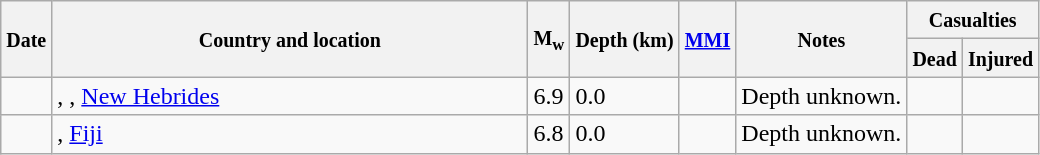<table class="wikitable sortable sort-under" style="border:1px black; margin-left:1em;">
<tr>
<th rowspan="2"><small>Date</small></th>
<th rowspan="2" style="width: 310px"><small>Country and location</small></th>
<th rowspan="2"><small>M<sub>w</sub></small></th>
<th rowspan="2"><small>Depth (km)</small></th>
<th rowspan="2"><small><a href='#'>MMI</a></small></th>
<th rowspan="2" class="unsortable"><small>Notes</small></th>
<th colspan="2"><small>Casualties</small></th>
</tr>
<tr>
<th><small>Dead</small></th>
<th><small>Injured</small></th>
</tr>
<tr>
<td></td>
<td>, , <a href='#'>New Hebrides</a></td>
<td>6.9</td>
<td>0.0</td>
<td></td>
<td>Depth unknown.</td>
<td></td>
<td></td>
</tr>
<tr>
<td></td>
<td>, <a href='#'>Fiji</a></td>
<td>6.8</td>
<td>0.0</td>
<td></td>
<td>Depth unknown.</td>
<td></td>
<td></td>
</tr>
</table>
